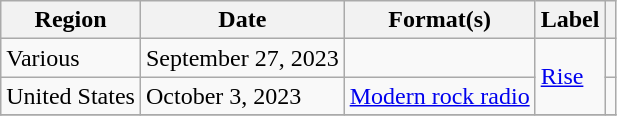<table class="wikitable">
<tr>
<th>Region</th>
<th>Date</th>
<th>Format(s)</th>
<th>Label</th>
<th></th>
</tr>
<tr>
<td>Various</td>
<td>September 27, 2023</td>
<td></td>
<td rowspan="2"><a href='#'>Rise</a></td>
<td></td>
</tr>
<tr>
<td>United States</td>
<td>October 3, 2023</td>
<td><a href='#'>Modern rock radio</a></td>
<td></td>
</tr>
<tr>
</tr>
</table>
